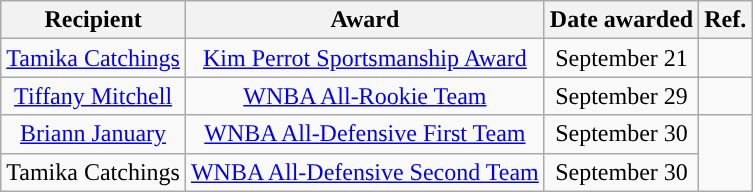<table class="wikitable sortable sortable" style="text-align: center">
<tr>
<th>Recipient</th>
<th>Award</th>
<th>Date awarded</th>
<th>Ref.</th>
</tr>
<tr>
<td><a href='#'>Tamika Catchings</a></td>
<td><a href='#'>Kim Perrot Sportsmanship Award</a></td>
<td>September 21</td>
<td></td>
</tr>
<tr>
<td><a href='#'>Tiffany Mitchell</a></td>
<td><a href='#'>WNBA All-Rookie Team</a></td>
<td>September 29</td>
<td></td>
</tr>
<tr>
<td><a href='#'>Briann January</a></td>
<td><a href='#'>WNBA All-Defensive First Team</a></td>
<td>September 30</td>
<td rowspan=2></td>
</tr>
<tr>
<td>Tamika Catchings</td>
<td><a href='#'>WNBA All-Defensive Second Team</a></td>
<td>September 30</td>
</tr>
</table>
